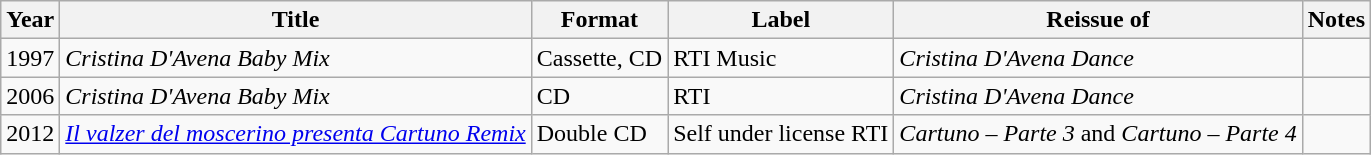<table class=wikitable>
<tr>
<th>Year</th>
<th>Title</th>
<th>Format</th>
<th>Label</th>
<th>Reissue of</th>
<th>Notes</th>
</tr>
<tr>
<td>1997</td>
<td><em>Cristina D'Avena Baby Mix</em></td>
<td>Cassette, CD</td>
<td>RTI Music</td>
<td><em>Cristina D'Avena Dance</em></td>
<td></td>
</tr>
<tr>
<td>2006</td>
<td><em>Cristina D'Avena Baby Mix</em></td>
<td>CD</td>
<td>RTI</td>
<td><em>Cristina D'Avena Dance</em></td>
<td></td>
</tr>
<tr>
<td>2012</td>
<td><em><a href='#'>Il valzer del moscerino presenta Cartuno Remix</a></em></td>
<td>Double CD</td>
<td>Self under license RTI</td>
<td><em>Cartuno – Parte 3</em> and <em>Cartuno – Parte 4</em></td>
<td></td>
</tr>
</table>
